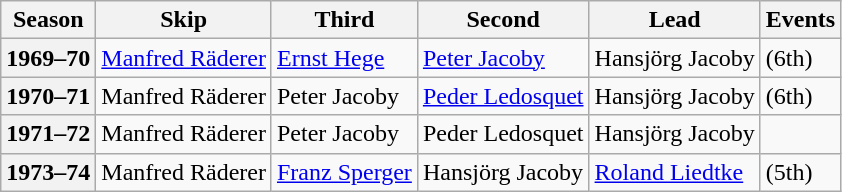<table class="wikitable">
<tr>
<th scope="col">Season</th>
<th scope="col">Skip</th>
<th scope="col">Third</th>
<th scope="col">Second</th>
<th scope="col">Lead</th>
<th scope="col">Events</th>
</tr>
<tr>
<th scope="row">1969–70</th>
<td><a href='#'>Manfred Räderer</a></td>
<td><a href='#'>Ernst Hege</a></td>
<td><a href='#'>Peter Jacoby</a></td>
<td>Hansjörg Jacoby</td>
<td> (6th)</td>
</tr>
<tr>
<th scope="row">1970–71</th>
<td>Manfred Räderer</td>
<td>Peter Jacoby</td>
<td><a href='#'>Peder Ledosquet</a></td>
<td>Hansjörg Jacoby</td>
<td> (6th)</td>
</tr>
<tr>
<th scope="row">1971–72</th>
<td>Manfred Räderer</td>
<td>Peter Jacoby</td>
<td>Peder Ledosquet</td>
<td>Hansjörg Jacoby</td>
<td> </td>
</tr>
<tr>
<th scope="row">1973–74</th>
<td>Manfred Räderer</td>
<td><a href='#'>Franz Sperger</a></td>
<td>Hansjörg Jacoby</td>
<td><a href='#'>Roland Liedtke</a></td>
<td> (5th)</td>
</tr>
</table>
